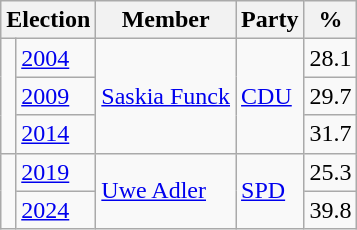<table class=wikitable>
<tr>
<th colspan=2>Election</th>
<th>Member</th>
<th>Party</th>
<th>%</th>
</tr>
<tr>
<td rowspan=3 bgcolor=></td>
<td><a href='#'>2004</a></td>
<td rowspan=3><a href='#'>Saskia Funck</a></td>
<td rowspan=3><a href='#'>CDU</a></td>
<td align=right>28.1</td>
</tr>
<tr>
<td><a href='#'>2009</a></td>
<td align=right>29.7</td>
</tr>
<tr>
<td><a href='#'>2014</a></td>
<td align=right>31.7</td>
</tr>
<tr>
<td rowspan=2 bgcolor=></td>
<td><a href='#'>2019</a></td>
<td rowspan=2><a href='#'>Uwe Adler</a></td>
<td rowspan=2><a href='#'>SPD</a></td>
<td align=right>25.3</td>
</tr>
<tr>
<td><a href='#'>2024</a></td>
<td align=right>39.8</td>
</tr>
</table>
